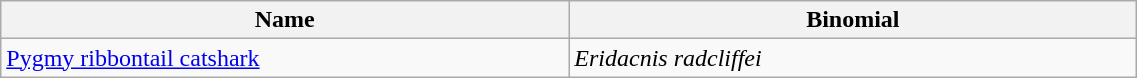<table width=60% class="wikitable">
<tr>
<th width=20%>Name</th>
<th width=20%>Binomial</th>
</tr>
<tr>
<td><a href='#'>Pygmy ribbontail catshark</a><br></td>
<td><em>Eridacnis radcliffei</em></td>
</tr>
</table>
